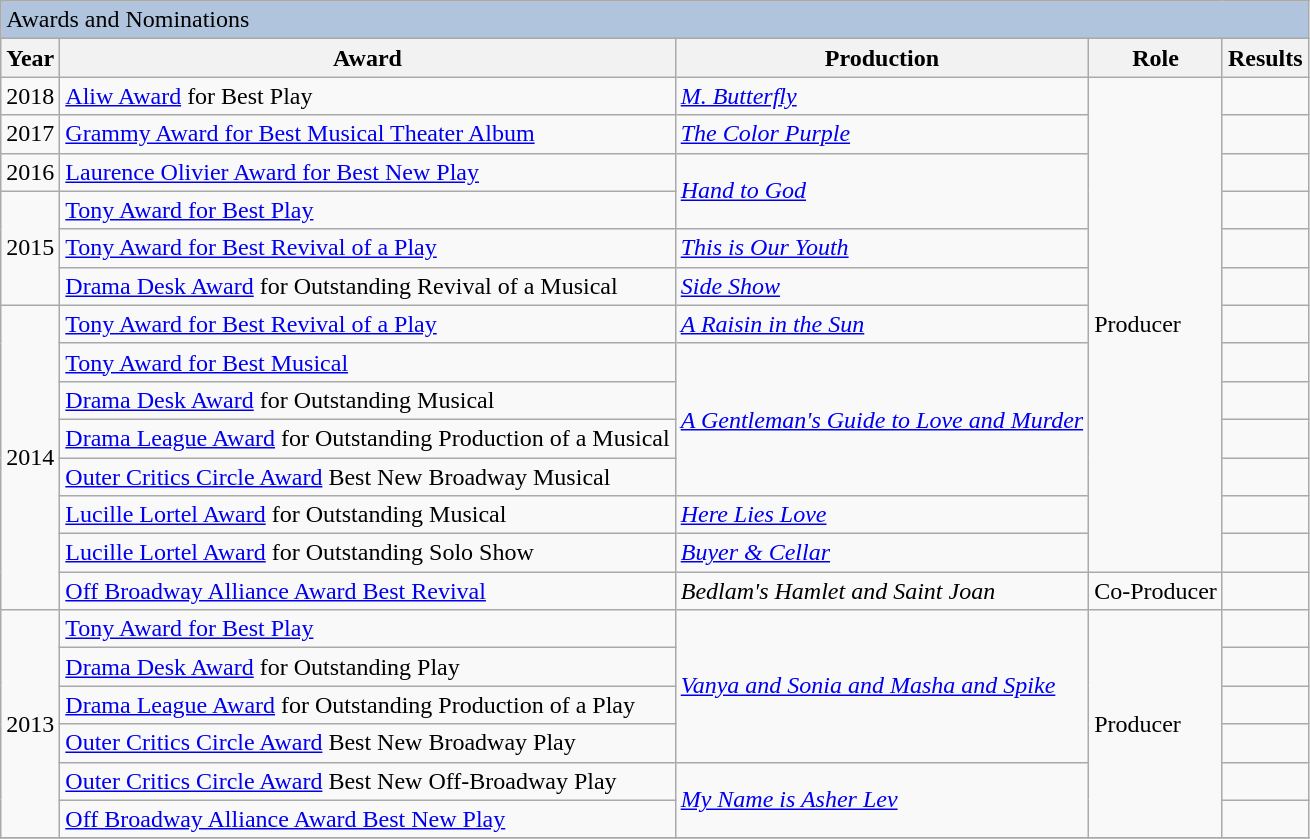<table class="wikitable">
<tr>
<td colspan="5" style="background: LightSteelBlue;">Awards and Nominations</td>
</tr>
<tr>
<th>Year</th>
<th>Award</th>
<th>Production</th>
<th>Role</th>
<th>Results</th>
</tr>
<tr>
<td>2018</td>
<td><a href='#'>Aliw Award</a> for Best Play</td>
<td><em><a href='#'>M. Butterfly</a></em></td>
<td rowspan="13">Producer</td>
<td></td>
</tr>
<tr>
<td>2017</td>
<td><a href='#'>Grammy Award for Best Musical Theater Album</a></td>
<td><em><a href='#'>The Color Purple</a></em></td>
<td></td>
</tr>
<tr>
<td>2016</td>
<td><a href='#'>Laurence Olivier Award for Best New Play</a></td>
<td rowspan="2"><em><a href='#'>Hand to God</a></em></td>
<td></td>
</tr>
<tr>
<td rowspan=3>2015</td>
<td><a href='#'>Tony Award for Best Play</a></td>
<td></td>
</tr>
<tr>
<td><a href='#'>Tony Award for Best Revival of a Play</a></td>
<td><em><a href='#'>This is Our Youth</a></em></td>
<td></td>
</tr>
<tr>
<td><a href='#'>Drama Desk Award</a> for Outstanding Revival of a Musical</td>
<td><em><a href='#'>Side Show</a></em></td>
<td></td>
</tr>
<tr>
<td rowspan=8>2014</td>
<td><a href='#'>Tony Award for Best Revival of a Play</a></td>
<td><em><a href='#'>A Raisin in the Sun</a></em></td>
<td></td>
</tr>
<tr>
<td><a href='#'>Tony Award for Best Musical</a></td>
<td rowspan=4><em><a href='#'>A Gentleman's Guide to Love and Murder</a></em></td>
<td></td>
</tr>
<tr>
<td><a href='#'>Drama Desk Award</a> for Outstanding Musical</td>
<td></td>
</tr>
<tr>
<td><a href='#'>Drama League Award</a> for Outstanding Production of a Musical</td>
<td></td>
</tr>
<tr>
<td><a href='#'>Outer Critics Circle Award</a> Best New Broadway Musical</td>
<td></td>
</tr>
<tr>
<td><a href='#'>Lucille Lortel Award</a> for Outstanding Musical</td>
<td><em><a href='#'>Here Lies Love</a></em></td>
<td></td>
</tr>
<tr>
<td><a href='#'>Lucille Lortel Award</a> for Outstanding Solo Show</td>
<td><em><a href='#'>Buyer & Cellar</a></em></td>
<td></td>
</tr>
<tr>
<td><a href='#'>Off Broadway Alliance Award Best Revival</a></td>
<td><em>Bedlam's Hamlet and Saint Joan</em></td>
<td>Co-Producer</td>
<td></td>
</tr>
<tr>
<td rowspan=6>2013</td>
<td><a href='#'>Tony Award for Best Play</a></td>
<td rowspan=4><em><a href='#'>Vanya and Sonia and Masha and Spike</a></em></td>
<td rowspan=6>Producer</td>
<td></td>
</tr>
<tr>
<td><a href='#'>Drama Desk Award</a> for Outstanding Play</td>
<td></td>
</tr>
<tr>
<td><a href='#'>Drama League Award</a> for Outstanding Production of a Play</td>
<td></td>
</tr>
<tr>
<td><a href='#'>Outer Critics Circle Award</a> Best New Broadway Play</td>
<td></td>
</tr>
<tr>
<td><a href='#'>Outer Critics Circle Award</a> Best New Off-Broadway Play</td>
<td rowspan=2><em><a href='#'>My Name is Asher Lev</a></em></td>
<td></td>
</tr>
<tr>
<td><a href='#'>Off Broadway Alliance Award Best New Play</a></td>
<td></td>
</tr>
<tr>
</tr>
</table>
